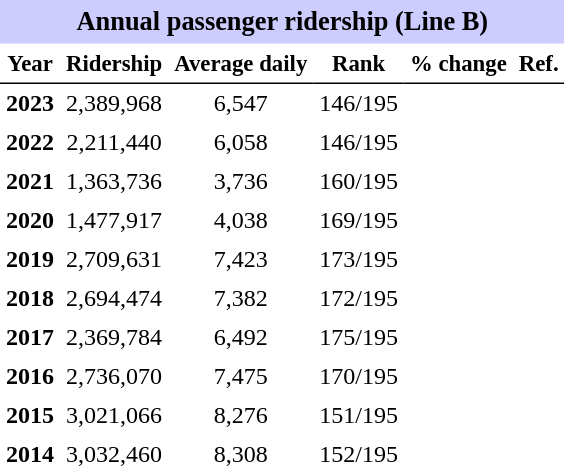<table class="toccolours" cellpadding="4" cellspacing="0" style="text-align:right;">
<tr>
<th colspan="6"  style="background-color:#ccf; background-color:#ccf; font-size:110%; text-align:center;">Annual passenger ridership (Line B)</th>
</tr>
<tr style="font-size:95%; text-align:center">
<th style="border-bottom:1px solid black">Year</th>
<th style="border-bottom:1px solid black">Ridership</th>
<th style="border-bottom:1px solid black">Average daily</th>
<th style="border-bottom:1px solid black">Rank</th>
<th style="border-bottom:1px solid black">% change</th>
<th style="border-bottom:1px solid black">Ref.</th>
</tr>
<tr style="text-align:center;">
<td><strong>2023</strong></td>
<td>2,389,968</td>
<td>6,547</td>
<td>146/195</td>
<td></td>
<td></td>
</tr>
<tr style="text-align:center;">
<td><strong>2022</strong></td>
<td>2,211,440</td>
<td>6,058</td>
<td>146/195</td>
<td></td>
<td></td>
</tr>
<tr style="text-align:center;">
<td><strong>2021</strong></td>
<td>1,363,736</td>
<td>3,736</td>
<td>160/195</td>
<td></td>
<td></td>
</tr>
<tr style="text-align:center;">
<td><strong>2020</strong></td>
<td>1,477,917</td>
<td>4,038</td>
<td>169/195</td>
<td></td>
<td></td>
</tr>
<tr style="text-align:center;">
<td><strong>2019</strong></td>
<td>2,709,631</td>
<td>7,423</td>
<td>173/195</td>
<td></td>
<td></td>
</tr>
<tr style="text-align:center;">
<td><strong>2018</strong></td>
<td>2,694,474</td>
<td>7,382</td>
<td>172/195</td>
<td></td>
<td></td>
</tr>
<tr style="text-align:center;">
<td><strong>2017</strong></td>
<td>2,369,784</td>
<td>6,492</td>
<td>175/195</td>
<td></td>
<td></td>
</tr>
<tr style="text-align:center;">
<td><strong>2016</strong></td>
<td>2,736,070</td>
<td>7,475</td>
<td>170/195</td>
<td></td>
<td></td>
</tr>
<tr style="text-align:center;">
<td><strong>2015</strong></td>
<td>3,021,066</td>
<td>8,276</td>
<td>151/195</td>
<td></td>
<td></td>
</tr>
<tr style="text-align:center;">
<td><strong>2014</strong></td>
<td>3,032,460</td>
<td>8,308</td>
<td>152/195</td>
<td></td>
<td></td>
</tr>
</table>
